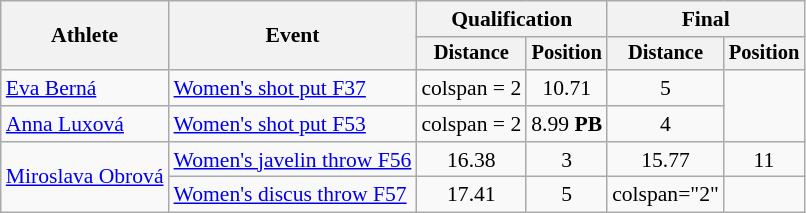<table class=wikitable style="font-size:90%">
<tr>
<th rowspan="2">Athlete</th>
<th rowspan="2">Event</th>
<th colspan="2">Qualification</th>
<th colspan="2">Final</th>
</tr>
<tr style="font-size:95%">
<th>Distance</th>
<th>Position</th>
<th>Distance</th>
<th>Position</th>
</tr>
<tr align=center>
<td align=left><a href='#'>Eva Berná</a></td>
<td align=left><a href='#'>Women's shot put F37</a></td>
<td>colspan = 2 </td>
<td>10.71</td>
<td>5</td>
</tr>
<tr align=center>
<td align=left><a href='#'>Anna Luxová</a></td>
<td align=left><a href='#'>Women's shot put F53</a></td>
<td>colspan = 2 </td>
<td>8.99 <strong>PB</strong></td>
<td>4</td>
</tr>
<tr align=center>
<td rowspan=2 align=left><a href='#'>Miroslava Obrová</a></td>
<td align=left><a href='#'>Women's javelin throw F56</a></td>
<td>16.38</td>
<td>3</td>
<td>15.77</td>
<td>11</td>
</tr>
<tr align=center>
<td align=left><a href='#'>Women's discus throw F57</a></td>
<td>17.41</td>
<td>5</td>
<td>colspan="2" </td>
</tr>
</table>
